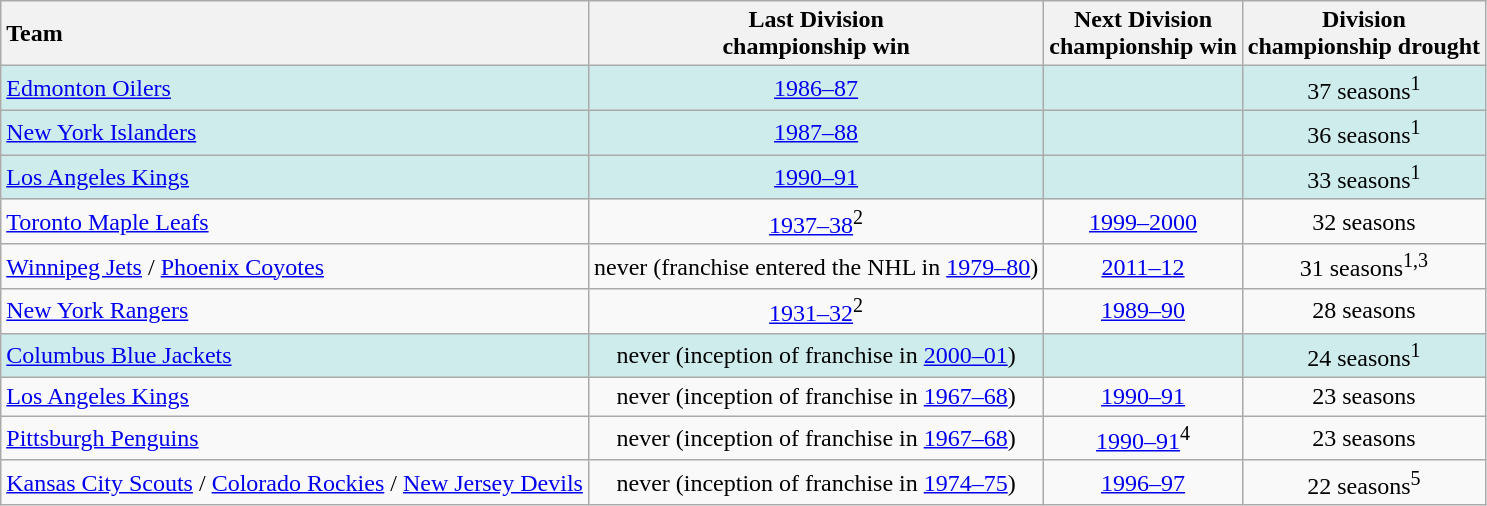<table class="wikitable sortable" style="text-align:center">
<tr>
<th style="text-align:left">Team</th>
<th>Last Division<br>championship win</th>
<th>Next Division<br>championship win</th>
<th>Division<br>championship drought</th>
</tr>
<tr style="background:#CFECEC">
<td align="left"><a href='#'>Edmonton Oilers</a></td>
<td><a href='#'>1986–87</a></td>
<td></td>
<td>37 seasons<sup>1</sup></td>
</tr>
<tr style="background:#CFECEC">
<td align="left"><a href='#'>New York Islanders</a></td>
<td><a href='#'>1987–88</a></td>
<td></td>
<td>36 seasons<sup>1</sup></td>
</tr>
<tr style="background:#CFECEC">
<td align="left"><a href='#'>Los Angeles Kings</a></td>
<td><a href='#'>1990–91</a></td>
<td></td>
<td>33 seasons<sup>1</sup></td>
</tr>
<tr>
<td align="left"><a href='#'>Toronto Maple Leafs</a></td>
<td><a href='#'>1937–38</a><sup>2</sup></td>
<td><a href='#'>1999–2000</a></td>
<td>32 seasons</td>
</tr>
<tr>
<td align="left"><a href='#'>Winnipeg Jets</a> / <a href='#'>Phoenix Coyotes</a></td>
<td>never (franchise entered the NHL in <a href='#'>1979–80</a>)</td>
<td><a href='#'>2011–12</a></td>
<td>31 seasons<sup>1,3</sup></td>
</tr>
<tr>
<td align="left"><a href='#'>New York Rangers</a></td>
<td><a href='#'>1931–32</a><sup>2</sup></td>
<td><a href='#'>1989–90</a></td>
<td>28 seasons</td>
</tr>
<tr style="background:#CFECEC">
<td align="left"><a href='#'>Columbus Blue Jackets</a></td>
<td>never (inception of franchise in <a href='#'>2000–01</a>)</td>
<td></td>
<td>24 seasons<sup>1</sup></td>
</tr>
<tr>
<td align="left"><a href='#'>Los Angeles Kings</a></td>
<td>never (inception of franchise in <a href='#'>1967–68</a>)</td>
<td><a href='#'>1990–91</a></td>
<td>23 seasons</td>
</tr>
<tr>
<td align="left"><a href='#'>Pittsburgh Penguins</a></td>
<td>never (inception of franchise in <a href='#'>1967–68</a>)</td>
<td><a href='#'>1990–91</a><sup>4</sup></td>
<td>23 seasons</td>
</tr>
<tr>
<td align="left"><a href='#'>Kansas City Scouts</a> / <a href='#'>Colorado Rockies</a> / <a href='#'>New Jersey Devils</a></td>
<td>never (inception of franchise in <a href='#'>1974–75</a>)</td>
<td><a href='#'>1996–97</a></td>
<td>22 seasons<sup>5</sup></td>
</tr>
</table>
